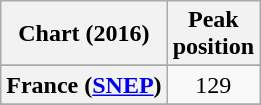<table class="wikitable sortable plainrowheaders" style="text-align:center;">
<tr>
<th scope="col">Chart (2016)</th>
<th scope="col">Peak<br>position</th>
</tr>
<tr>
</tr>
<tr>
<th scope="row">France (<a href='#'>SNEP</a>)</th>
<td>129</td>
</tr>
<tr>
</tr>
<tr>
</tr>
<tr>
</tr>
<tr>
</tr>
</table>
